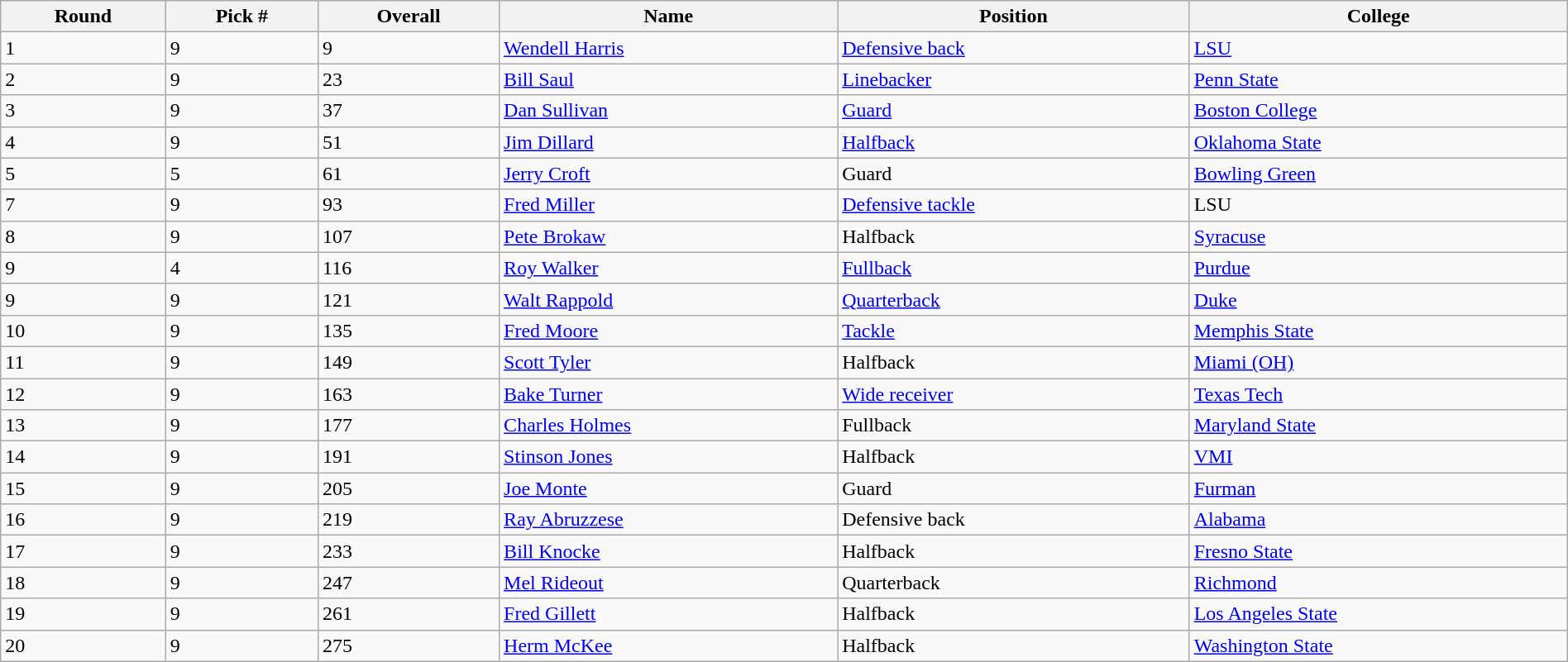<table class="wikitable sortable sortable" style="width: 100%">
<tr>
<th>Round</th>
<th>Pick #</th>
<th>Overall</th>
<th>Name</th>
<th>Position</th>
<th>College</th>
</tr>
<tr>
<td>1</td>
<td>9</td>
<td>9</td>
<td><a href='#'>Wendell Harris</a></td>
<td><a href='#'>Defensive back</a></td>
<td><a href='#'>LSU</a></td>
</tr>
<tr>
<td>2</td>
<td>9</td>
<td>23</td>
<td><a href='#'>Bill Saul</a></td>
<td><a href='#'>Linebacker</a></td>
<td><a href='#'>Penn State</a></td>
</tr>
<tr>
<td>3</td>
<td>9</td>
<td>37</td>
<td><a href='#'>Dan Sullivan</a></td>
<td><a href='#'>Guard</a></td>
<td><a href='#'>Boston College</a></td>
</tr>
<tr>
<td>4</td>
<td>9</td>
<td>51</td>
<td><a href='#'>Jim Dillard</a></td>
<td><a href='#'>Halfback</a></td>
<td><a href='#'>Oklahoma State</a></td>
</tr>
<tr>
<td>5</td>
<td>5</td>
<td>61</td>
<td><a href='#'>Jerry Croft</a></td>
<td>Guard</td>
<td><a href='#'>Bowling Green</a></td>
</tr>
<tr>
<td>7</td>
<td>9</td>
<td>93</td>
<td><a href='#'>Fred Miller</a></td>
<td><a href='#'>Defensive tackle</a></td>
<td>LSU</td>
</tr>
<tr>
<td>8</td>
<td>9</td>
<td>107</td>
<td><a href='#'>Pete Brokaw</a></td>
<td>Halfback</td>
<td><a href='#'>Syracuse</a></td>
</tr>
<tr>
<td>9</td>
<td>4</td>
<td>116</td>
<td><a href='#'>Roy Walker</a></td>
<td><a href='#'>Fullback</a></td>
<td><a href='#'>Purdue</a></td>
</tr>
<tr>
<td>9</td>
<td>9</td>
<td>121</td>
<td><a href='#'>Walt Rappold</a></td>
<td><a href='#'>Quarterback</a></td>
<td><a href='#'>Duke</a></td>
</tr>
<tr>
<td>10</td>
<td>9</td>
<td>135</td>
<td><a href='#'>Fred Moore</a></td>
<td><a href='#'>Tackle</a></td>
<td><a href='#'>Memphis State</a></td>
</tr>
<tr>
<td>11</td>
<td>9</td>
<td>149</td>
<td><a href='#'>Scott Tyler</a></td>
<td>Halfback</td>
<td><a href='#'>Miami (OH)</a></td>
</tr>
<tr>
<td>12</td>
<td>9</td>
<td>163</td>
<td><a href='#'>Bake Turner</a></td>
<td><a href='#'>Wide receiver</a></td>
<td><a href='#'>Texas Tech</a></td>
</tr>
<tr>
<td>13</td>
<td>9</td>
<td>177</td>
<td><a href='#'>Charles Holmes</a></td>
<td>Fullback</td>
<td><a href='#'>Maryland State</a></td>
</tr>
<tr>
<td>14</td>
<td>9</td>
<td>191</td>
<td><a href='#'>Stinson Jones</a></td>
<td>Halfback</td>
<td><a href='#'>VMI</a></td>
</tr>
<tr>
<td>15</td>
<td>9</td>
<td>205</td>
<td><a href='#'>Joe Monte</a></td>
<td>Guard</td>
<td><a href='#'>Furman</a></td>
</tr>
<tr>
<td>16</td>
<td>9</td>
<td>219</td>
<td><a href='#'>Ray Abruzzese</a></td>
<td>Defensive back</td>
<td><a href='#'>Alabama</a></td>
</tr>
<tr>
<td>17</td>
<td>9</td>
<td>233</td>
<td><a href='#'>Bill Knocke</a></td>
<td>Halfback</td>
<td><a href='#'>Fresno State</a></td>
</tr>
<tr>
<td>18</td>
<td>9</td>
<td>247</td>
<td><a href='#'>Mel Rideout</a></td>
<td>Quarterback</td>
<td><a href='#'>Richmond</a></td>
</tr>
<tr>
<td>19</td>
<td>9</td>
<td>261</td>
<td><a href='#'>Fred Gillett</a></td>
<td>Halfback</td>
<td><a href='#'>Los Angeles State</a></td>
</tr>
<tr>
<td>20</td>
<td>9</td>
<td>275</td>
<td><a href='#'>Herm McKee</a></td>
<td>Halfback</td>
<td><a href='#'>Washington State</a></td>
</tr>
</table>
